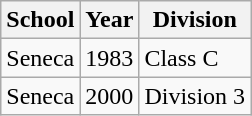<table class="wikitable">
<tr>
<th>School</th>
<th>Year</th>
<th>Division</th>
</tr>
<tr>
<td>Seneca</td>
<td>1983</td>
<td>Class C</td>
</tr>
<tr>
<td>Seneca</td>
<td>2000</td>
<td>Division 3</td>
</tr>
</table>
